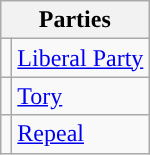<table class="wikitable">
<tr>
<th colspan="2">Parties</th>
</tr>
<tr>
<td style="background: "></td>
<td><a href='#'>Liberal Party</a></td>
</tr>
<tr>
<td style="background: "></td>
<td><a href='#'>Tory</a></td>
</tr>
<tr>
<td style="background: "></td>
<td><a href='#'>Repeal</a></td>
</tr>
</table>
